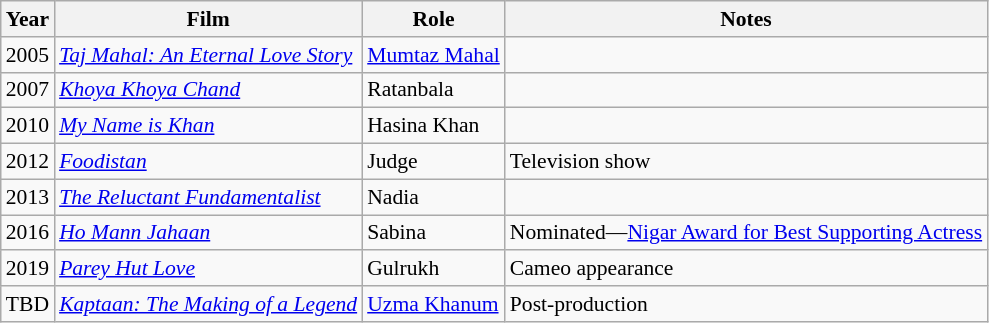<table class="wikitable sortable" style="font-size:90%">
<tr>
<th>Year</th>
<th>Film</th>
<th>Role</th>
<th>Notes</th>
</tr>
<tr>
<td>2005</td>
<td><em><a href='#'>Taj Mahal: An Eternal Love Story</a></em></td>
<td><a href='#'>Mumtaz Mahal</a></td>
<td></td>
</tr>
<tr>
<td>2007</td>
<td><em><a href='#'>Khoya Khoya Chand</a></em></td>
<td>Ratanbala</td>
<td></td>
</tr>
<tr>
<td>2010</td>
<td><em><a href='#'>My Name is Khan</a></em></td>
<td>Hasina Khan</td>
<td></td>
</tr>
<tr>
<td>2012</td>
<td><em><a href='#'>Foodistan</a></em></td>
<td>Judge</td>
<td>Television show</td>
</tr>
<tr>
<td>2013</td>
<td><em><a href='#'>The Reluctant Fundamentalist</a></em></td>
<td>Nadia</td>
<td></td>
</tr>
<tr>
<td>2016</td>
<td><em><a href='#'>Ho Mann Jahaan</a></em></td>
<td>Sabina</td>
<td>Nominated—<a href='#'>Nigar Award for Best Supporting Actress</a></td>
</tr>
<tr>
<td>2019</td>
<td><em><a href='#'>Parey Hut Love</a></em></td>
<td>Gulrukh</td>
<td>Cameo appearance</td>
</tr>
<tr>
<td>TBD</td>
<td><em><a href='#'>Kaptaan: The Making of a Legend</a></em></td>
<td><a href='#'>Uzma Khanum</a></td>
<td>Post-production</td>
</tr>
</table>
